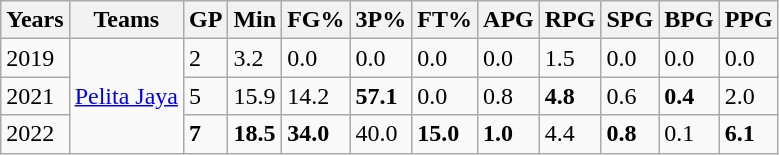<table class="wikitable sortable">
<tr>
<th>Years</th>
<th>Teams</th>
<th>GP</th>
<th>Min</th>
<th>FG%</th>
<th>3P%</th>
<th>FT%</th>
<th>APG</th>
<th>RPG</th>
<th>SPG</th>
<th>BPG</th>
<th>PPG</th>
</tr>
<tr>
<td>2019</td>
<td rowspan= "4"><a href='#'>Pelita Jaya</a></td>
<td>2</td>
<td>3.2</td>
<td>0.0</td>
<td>0.0</td>
<td>0.0</td>
<td>0.0</td>
<td>1.5</td>
<td>0.0</td>
<td>0.0</td>
<td>0.0</td>
</tr>
<tr>
<td>2021</td>
<td>5</td>
<td>15.9</td>
<td>14.2</td>
<td><strong>57.1</strong></td>
<td>0.0</td>
<td>0.8</td>
<td><strong>4.8</strong></td>
<td>0.6</td>
<td><strong>0.4</strong></td>
<td>2.0</td>
</tr>
<tr>
<td>2022</td>
<td><strong>7</strong></td>
<td><strong>18.5</strong></td>
<td><strong>34.0</strong></td>
<td>40.0</td>
<td><strong>15.0</strong></td>
<td><strong>1.0</strong></td>
<td>4.4</td>
<td><strong>0.8</strong></td>
<td>0.1</td>
<td><strong>6.1</strong></td>
</tr>
</table>
